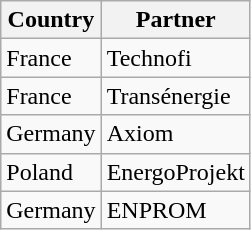<table class="wikitable">
<tr>
<th>Country</th>
<th>Partner</th>
</tr>
<tr>
<td>France</td>
<td>Technofi</td>
</tr>
<tr>
<td>France</td>
<td>Transénergie</td>
</tr>
<tr>
<td>Germany</td>
<td>Axiom</td>
</tr>
<tr>
<td>Poland</td>
<td>EnergoProjekt</td>
</tr>
<tr>
<td>Germany</td>
<td>ENPROM</td>
</tr>
</table>
